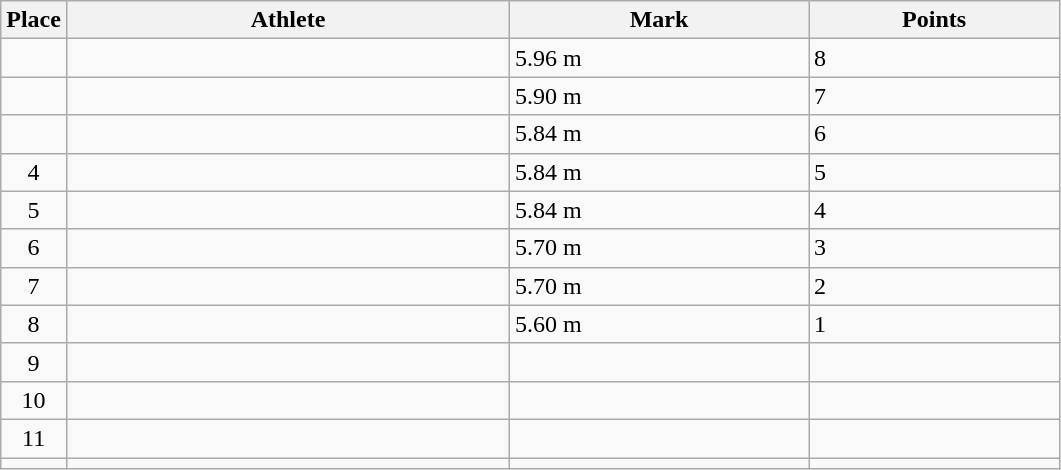<table class=wikitable>
<tr>
<th>Place</th>
<th style="width:18em">Athlete</th>
<th style="width:12em">Mark</th>
<th style="width:10em">Points</th>
</tr>
<tr>
<td align=center></td>
<td></td>
<td>5.96 m </td>
<td>8</td>
</tr>
<tr>
<td align=center></td>
<td></td>
<td>5.90 m</td>
<td>7</td>
</tr>
<tr>
<td align=center></td>
<td></td>
<td>5.84 m</td>
<td>6</td>
</tr>
<tr>
<td align=center>4</td>
<td></td>
<td>5.84 m</td>
<td>5</td>
</tr>
<tr>
<td align=center>5</td>
<td></td>
<td>5.84 m</td>
<td>4</td>
</tr>
<tr>
<td align=center>6</td>
<td></td>
<td>5.70 m</td>
<td>3</td>
</tr>
<tr>
<td align=center>7</td>
<td></td>
<td>5.70 m</td>
<td>2</td>
</tr>
<tr>
<td align=center>8</td>
<td></td>
<td>5.60 m</td>
<td>1</td>
</tr>
<tr>
<td align=center>9</td>
<td></td>
<td></td>
<td></td>
</tr>
<tr>
<td align=center>10</td>
<td></td>
<td></td>
<td></td>
</tr>
<tr>
<td align=center>11</td>
<td></td>
<td></td>
<td></td>
</tr>
<tr>
<td align=center></td>
<td></td>
<td></td>
<td></td>
</tr>
</table>
